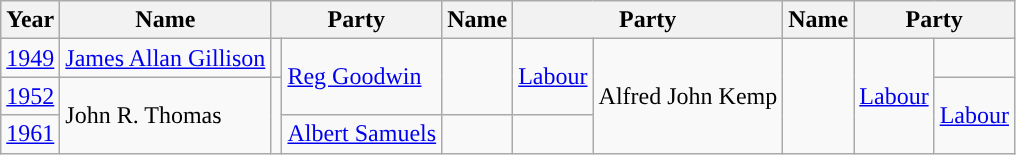<table class="wikitable">
<tr>
<th>Year</th>
<th>Name</th>
<th colspan=2>Party</th>
<th>Name</th>
<th colspan=2>Party</th>
<th>Name</th>
<th colspan=2>Party</th>
</tr>
<tr>
<td><a href='#'>1949</a></td>
<td><a href='#'>James Allan Gillison</a></td>
<td></td>
<td rowspan=2><a href='#'>Reg Goodwin</a></td>
<td rowspan=2 style="background-color: "></td>
<td rowspan=2><a href='#'>Labour</a></td>
<td rowspan=3>Alfred John Kemp</td>
<td rowspan=3 style="background-color: "></td>
<td rowspan=3><a href='#'>Labour</a></td>
</tr>
<tr>
<td><a href='#'>1952</a></td>
<td rowspan=2>John R. Thomas</td>
<td rowspan=2 style="background-color: "></td>
<td rowspan=2><a href='#'>Labour</a></td>
</tr>
<tr>
<td><a href='#'>1961</a></td>
<td><a href='#'>Albert Samuels</a></td>
<td></td>
</tr>
</table>
